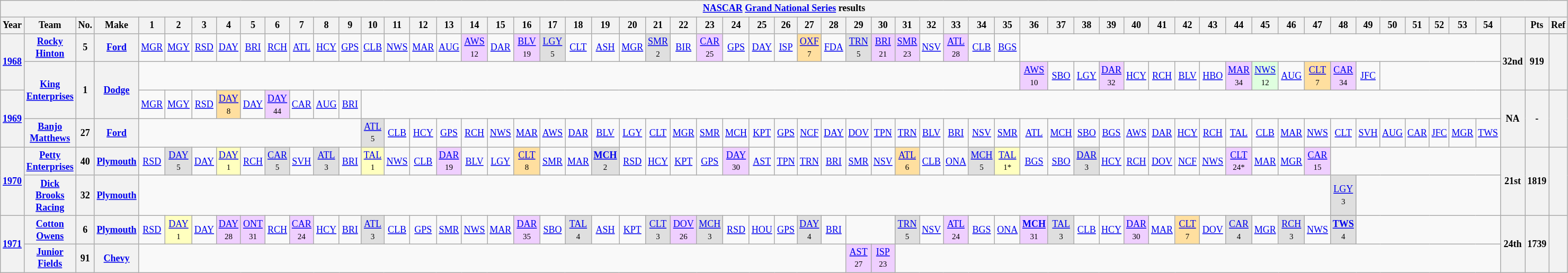<table class="wikitable" style="text-align:center; font-size:75%">
<tr>
<th colspan=69><a href='#'>NASCAR</a> <a href='#'>Grand National Series</a> results</th>
</tr>
<tr>
<th>Year</th>
<th>Team</th>
<th>No.</th>
<th>Make</th>
<th>1</th>
<th>2</th>
<th>3</th>
<th>4</th>
<th>5</th>
<th>6</th>
<th>7</th>
<th>8</th>
<th>9</th>
<th>10</th>
<th>11</th>
<th>12</th>
<th>13</th>
<th>14</th>
<th>15</th>
<th>16</th>
<th>17</th>
<th>18</th>
<th>19</th>
<th>20</th>
<th>21</th>
<th>22</th>
<th>23</th>
<th>24</th>
<th>25</th>
<th>26</th>
<th>27</th>
<th>28</th>
<th>29</th>
<th>30</th>
<th>31</th>
<th>32</th>
<th>33</th>
<th>34</th>
<th>35</th>
<th>36</th>
<th>37</th>
<th>38</th>
<th>39</th>
<th>40</th>
<th>41</th>
<th>42</th>
<th>43</th>
<th>44</th>
<th>45</th>
<th>46</th>
<th>47</th>
<th>48</th>
<th>49</th>
<th>50</th>
<th>51</th>
<th>52</th>
<th>53</th>
<th>54</th>
<th></th>
<th>Pts</th>
<th>Ref</th>
</tr>
<tr>
<th rowspan=2><a href='#'>1968</a></th>
<th><a href='#'>Rocky Hinton</a></th>
<th>5</th>
<th><a href='#'>Ford</a></th>
<td><a href='#'>MGR</a></td>
<td><a href='#'>MGY</a></td>
<td><a href='#'>RSD</a></td>
<td><a href='#'>DAY</a></td>
<td><a href='#'>BRI</a></td>
<td><a href='#'>RCH</a></td>
<td><a href='#'>ATL</a></td>
<td><a href='#'>HCY</a></td>
<td><a href='#'>GPS</a></td>
<td><a href='#'>CLB</a></td>
<td><a href='#'>NWS</a></td>
<td><a href='#'>MAR</a></td>
<td><a href='#'>AUG</a></td>
<td style="background:#EFCFFF;"><a href='#'>AWS</a><br><small>12</small></td>
<td><a href='#'>DAR</a></td>
<td style="background:#EFCFFF;"><a href='#'>BLV</a><br><small>19</small></td>
<td style="background:#DFDFDF;"><a href='#'>LGY</a><br><small>5</small></td>
<td><a href='#'>CLT</a></td>
<td><a href='#'>ASH</a></td>
<td><a href='#'>MGR</a></td>
<td style="background:#DFDFDF;"><a href='#'>SMR</a><br><small>2</small></td>
<td><a href='#'>BIR</a></td>
<td style="background:#EFCFFF;"><a href='#'>CAR</a><br><small>25</small></td>
<td><a href='#'>GPS</a></td>
<td><a href='#'>DAY</a></td>
<td><a href='#'>ISP</a></td>
<td style="background:#FFDF9F;"><a href='#'>OXF</a><br><small>7</small></td>
<td><a href='#'>FDA</a></td>
<td style="background:#DFDFDF;"><a href='#'>TRN</a><br><small>5</small></td>
<td style="background:#EFCFFF;"><a href='#'>BRI</a><br><small>21</small></td>
<td style="background:#EFCFFF;"><a href='#'>SMR</a><br><small>23</small></td>
<td><a href='#'>NSV</a></td>
<td style="background:#EFCFFF;"><a href='#'>ATL</a><br><small>28</small></td>
<td><a href='#'>CLB</a></td>
<td><a href='#'>BGS</a></td>
<td colspan=19></td>
<th rowspan=2>32nd</th>
<th rowspan=2>919</th>
<th rowspan=2></th>
</tr>
<tr>
<th rowspan=2><a href='#'>King Enterprises</a></th>
<th rowspan=2>1</th>
<th rowspan=2><a href='#'>Dodge</a></th>
<td colspan=35></td>
<td style="background:#EFCFFF;"><a href='#'>AWS</a><br><small>10</small></td>
<td><a href='#'>SBO</a></td>
<td><a href='#'>LGY</a></td>
<td style="background:#EFCFFF;"><a href='#'>DAR</a><br><small>32</small></td>
<td><a href='#'>HCY</a></td>
<td><a href='#'>RCH</a></td>
<td><a href='#'>BLV</a></td>
<td><a href='#'>HBO</a></td>
<td style="background:#EFCFFF;"><a href='#'>MAR</a><br><small>34</small></td>
<td style="background:#DFFFDF;"><a href='#'>NWS</a><br><small>12</small></td>
<td><a href='#'>AUG</a></td>
<td style="background:#FFDF9F;"><a href='#'>CLT</a><br><small>7</small></td>
<td style="background:#EFCFFF;"><a href='#'>CAR</a><br><small>34</small></td>
<td><a href='#'>JFC</a></td>
<td colspan=5></td>
</tr>
<tr>
<th rowspan=2><a href='#'>1969</a></th>
<td><a href='#'>MGR</a></td>
<td><a href='#'>MGY</a></td>
<td><a href='#'>RSD</a></td>
<td style="background:#FFDF9F;"><a href='#'>DAY</a><br><small>8</small></td>
<td><a href='#'>DAY</a></td>
<td style="background:#EFCFFF;"><a href='#'>DAY</a><br><small>44</small></td>
<td><a href='#'>CAR</a></td>
<td><a href='#'>AUG</a></td>
<td><a href='#'>BRI</a></td>
<td colspan=45></td>
<th rowspan=2>NA</th>
<th rowspan=2>-</th>
<th rowspan=2></th>
</tr>
<tr>
<th><a href='#'>Banjo Matthews</a></th>
<th>27</th>
<th><a href='#'>Ford</a></th>
<td colspan=9></td>
<td style="background:#DFDFDF;"><a href='#'>ATL</a><br><small>5</small></td>
<td><a href='#'>CLB</a></td>
<td><a href='#'>HCY</a></td>
<td><a href='#'>GPS</a></td>
<td><a href='#'>RCH</a></td>
<td><a href='#'>NWS</a></td>
<td><a href='#'>MAR</a></td>
<td><a href='#'>AWS</a></td>
<td><a href='#'>DAR</a></td>
<td><a href='#'>BLV</a></td>
<td><a href='#'>LGY</a></td>
<td><a href='#'>CLT</a></td>
<td><a href='#'>MGR</a></td>
<td><a href='#'>SMR</a></td>
<td><a href='#'>MCH</a></td>
<td><a href='#'>KPT</a></td>
<td><a href='#'>GPS</a></td>
<td><a href='#'>NCF</a></td>
<td><a href='#'>DAY</a></td>
<td><a href='#'>DOV</a></td>
<td><a href='#'>TPN</a></td>
<td><a href='#'>TRN</a></td>
<td><a href='#'>BLV</a></td>
<td><a href='#'>BRI</a></td>
<td><a href='#'>NSV</a></td>
<td><a href='#'>SMR</a></td>
<td><a href='#'>ATL</a></td>
<td><a href='#'>MCH</a></td>
<td><a href='#'>SBO</a></td>
<td><a href='#'>BGS</a></td>
<td><a href='#'>AWS</a></td>
<td><a href='#'>DAR</a></td>
<td><a href='#'>HCY</a></td>
<td><a href='#'>RCH</a></td>
<td><a href='#'>TAL</a></td>
<td><a href='#'>CLB</a></td>
<td><a href='#'>MAR</a></td>
<td><a href='#'>NWS</a></td>
<td><a href='#'>CLT</a></td>
<td><a href='#'>SVH</a></td>
<td><a href='#'>AUG</a></td>
<td><a href='#'>CAR</a></td>
<td><a href='#'>JFC</a></td>
<td><a href='#'>MGR</a></td>
<td><a href='#'>TWS</a></td>
</tr>
<tr>
<th rowspan=2><a href='#'>1970</a></th>
<th><a href='#'>Petty Enterprises</a></th>
<th>40</th>
<th><a href='#'>Plymouth</a></th>
<td><a href='#'>RSD</a></td>
<td style="background:#DFDFDF;"><a href='#'>DAY</a><br><small>5</small></td>
<td><a href='#'>DAY</a></td>
<td style="background:#FFFFBF;"><a href='#'>DAY</a><br><small>1</small></td>
<td><a href='#'>RCH</a></td>
<td style="background:#DFDFDF;"><a href='#'>CAR</a><br><small>5</small></td>
<td><a href='#'>SVH</a></td>
<td style="background:#DFDFDF;"><a href='#'>ATL</a><br><small>3</small></td>
<td><a href='#'>BRI</a></td>
<td style="background:#FFFFBF;"><a href='#'>TAL</a><br><small>1</small></td>
<td><a href='#'>NWS</a></td>
<td><a href='#'>CLB</a></td>
<td style="background:#EFCFFF;"><a href='#'>DAR</a><br><small>19</small></td>
<td><a href='#'>BLV</a></td>
<td><a href='#'>LGY</a></td>
<td style="background:#FFDF9F;"><a href='#'>CLT</a><br><small>8</small></td>
<td><a href='#'>SMR</a></td>
<td><a href='#'>MAR</a></td>
<td style="background:#DFDFDF;"><strong><a href='#'>MCH</a></strong><br><small>2</small></td>
<td><a href='#'>RSD</a></td>
<td><a href='#'>HCY</a></td>
<td><a href='#'>KPT</a></td>
<td><a href='#'>GPS</a></td>
<td style="background:#EFCFFF;"><a href='#'>DAY</a><br><small>30</small></td>
<td><a href='#'>AST</a></td>
<td><a href='#'>TPN</a></td>
<td><a href='#'>TRN</a></td>
<td><a href='#'>BRI</a></td>
<td><a href='#'>SMR</a></td>
<td><a href='#'>NSV</a></td>
<td style="background:#FFDF9F;"><a href='#'>ATL</a><br><small>6</small></td>
<td><a href='#'>CLB</a></td>
<td><a href='#'>ONA</a></td>
<td style="background:#DFDFDF;"><a href='#'>MCH</a><br><small>5</small></td>
<td style="background:#FFFFBF;"><a href='#'>TAL</a><br><small>1*</small></td>
<td><a href='#'>BGS</a></td>
<td><a href='#'>SBO</a></td>
<td style="background:#DFDFDF;"><a href='#'>DAR</a><br><small>3</small></td>
<td><a href='#'>HCY</a></td>
<td><a href='#'>RCH</a></td>
<td><a href='#'>DOV</a></td>
<td><a href='#'>NCF</a></td>
<td><a href='#'>NWS</a></td>
<td style="background:#EFCFFF;"><a href='#'>CLT</a><br><small>24*</small></td>
<td><a href='#'>MAR</a></td>
<td><a href='#'>MGR</a></td>
<td style="background:#EFCFFF;"><a href='#'>CAR</a><br><small>15</small></td>
<td colspan=7></td>
<th rowspan=2>21st</th>
<th rowspan=2>1819</th>
<th rowspan=2></th>
</tr>
<tr>
<th><a href='#'>Dick Brooks Racing</a></th>
<th>32</th>
<th><a href='#'>Plymouth</a></th>
<td colspan=47></td>
<td style="background:#DFDFDF;"><a href='#'>LGY</a><br><small>3</small></td>
<td colspan=6></td>
</tr>
<tr>
<th rowspan=2><a href='#'>1971</a></th>
<th><a href='#'>Cotton Owens</a></th>
<th>6</th>
<th><a href='#'>Plymouth</a></th>
<td><a href='#'>RSD</a></td>
<td style="background:#FFFFBF;"><a href='#'>DAY</a><br><small>1</small></td>
<td><a href='#'>DAY</a></td>
<td style="background:#EFCFFF;"><a href='#'>DAY</a><br><small>28</small></td>
<td style="background:#EFCFFF;"><a href='#'>ONT</a><br><small>31</small></td>
<td><a href='#'>RCH</a></td>
<td style="background:#EFCFFF;"><a href='#'>CAR</a><br><small>24</small></td>
<td><a href='#'>HCY</a></td>
<td><a href='#'>BRI</a></td>
<td style="background:#DFDFDF;"><a href='#'>ATL</a><br><small>3</small></td>
<td><a href='#'>CLB</a></td>
<td><a href='#'>GPS</a></td>
<td><a href='#'>SMR</a></td>
<td><a href='#'>NWS</a></td>
<td><a href='#'>MAR</a></td>
<td style="background:#EFCFFF;"><a href='#'>DAR</a><br><small>35</small></td>
<td><a href='#'>SBO</a></td>
<td style="background:#DFDFDF;"><a href='#'>TAL</a><br><small>4</small></td>
<td><a href='#'>ASH</a></td>
<td><a href='#'>KPT</a></td>
<td style="background:#DFDFDF;"><a href='#'>CLT</a><br><small>3</small></td>
<td style="background:#EFCFFF;"><a href='#'>DOV</a><br><small>26</small></td>
<td style="background:#DFDFDF;"><a href='#'>MCH</a><br><small>3</small></td>
<td><a href='#'>RSD</a></td>
<td><a href='#'>HOU</a></td>
<td><a href='#'>GPS</a></td>
<td style="background:#DFDFDF;"><a href='#'>DAY</a><br><small>4</small></td>
<td><a href='#'>BRI</a></td>
<td colspan=2></td>
<td style="background:#DFDFDF;"><a href='#'>TRN</a><br><small>5</small></td>
<td><a href='#'>NSV</a></td>
<td style="background:#EFCFFF;"><a href='#'>ATL</a><br><small>24</small></td>
<td><a href='#'>BGS</a></td>
<td><a href='#'>ONA</a></td>
<td style="background:#EFCFFF;"><strong><a href='#'>MCH</a></strong><br><small>31</small></td>
<td style="background:#DFDFDF;"><a href='#'>TAL</a><br><small>3</small></td>
<td><a href='#'>CLB</a></td>
<td><a href='#'>HCY</a></td>
<td style="background:#EFCFFF;"><a href='#'>DAR</a><br><small>30</small></td>
<td><a href='#'>MAR</a></td>
<td style="background:#FFDF9F;"><a href='#'>CLT</a><br><small>7</small></td>
<td><a href='#'>DOV</a></td>
<td style="background:#DFDFDF;"><a href='#'>CAR</a><br><small>4</small></td>
<td><a href='#'>MGR</a></td>
<td style="background:#DFDFDF;"><a href='#'>RCH</a><br><small>3</small></td>
<td><a href='#'>NWS</a></td>
<td style="background:#DFDFDF;"><strong><a href='#'>TWS</a></strong><br><small>4</small></td>
<td colspan=6></td>
<th rowspan=2>24th</th>
<th rowspan=2>1739</th>
<th rowspan=2></th>
</tr>
<tr>
<th><a href='#'>Junior Fields</a></th>
<th>91</th>
<th><a href='#'>Chevy</a></th>
<td colspan=28></td>
<td style="background:#EFCFFF;"><a href='#'>AST</a><br><small>27</small></td>
<td style="background:#EFCFFF;"><a href='#'>ISP</a><br><small>23</small></td>
<td colspan=24></td>
</tr>
</table>
